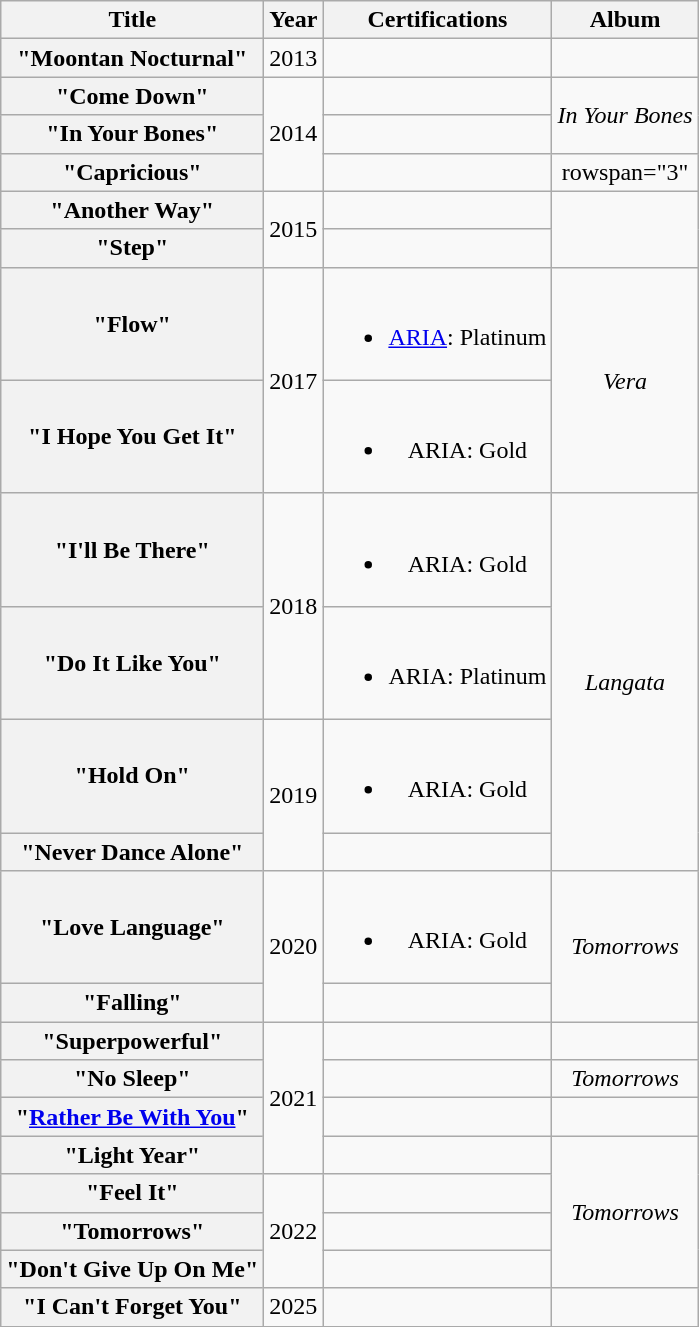<table class="wikitable plainrowheaders" style="text-align:center;">
<tr>
<th scope="col" rowspan="1">Title</th>
<th scope="col" rowspan="1">Year</th>
<th scope="col" rowspan="1">Certifications</th>
<th scope="col" rowspan="1">Album</th>
</tr>
<tr>
<th scope="row">"Moontan Nocturnal"</th>
<td>2013</td>
<td></td>
<td></td>
</tr>
<tr>
<th scope="row">"Come Down"</th>
<td rowspan="3">2014</td>
<td></td>
<td rowspan="2"><em>In Your Bones</em></td>
</tr>
<tr>
<th scope="row">"In Your Bones"</th>
<td></td>
</tr>
<tr>
<th scope="row">"Capricious"</th>
<td></td>
<td>rowspan="3" </td>
</tr>
<tr>
<th scope="row">"Another Way"</th>
<td rowspan="2">2015</td>
<td></td>
</tr>
<tr>
<th scope="row">"Step"</th>
<td></td>
</tr>
<tr>
<th scope="row">"Flow"</th>
<td rowspan="2">2017</td>
<td><br><ul><li><a href='#'>ARIA</a>: Platinum</li></ul></td>
<td rowspan="2"><em>Vera</em></td>
</tr>
<tr>
<th scope="row">"I Hope You Get It"<br></th>
<td><br><ul><li>ARIA: Gold</li></ul></td>
</tr>
<tr>
<th scope="row">"I'll Be There"</th>
<td rowspan="2">2018</td>
<td><br><ul><li>ARIA: Gold</li></ul></td>
<td rowspan="4"><em>Langata</em></td>
</tr>
<tr>
<th scope="row">"Do It Like You"</th>
<td><br><ul><li>ARIA: Platinum</li></ul></td>
</tr>
<tr>
<th scope="row">"Hold On"</th>
<td rowspan="2">2019</td>
<td><br><ul><li>ARIA: Gold</li></ul></td>
</tr>
<tr>
<th scope="row">"Never Dance Alone"<br></th>
<td></td>
</tr>
<tr>
<th scope="row">"Love Language"</th>
<td rowspan="2">2020</td>
<td><br><ul><li>ARIA: Gold</li></ul></td>
<td rowspan="2"><em>Tomorrows</em></td>
</tr>
<tr>
<th scope="row">"Falling"</th>
<td></td>
</tr>
<tr>
<th scope="row">"Superpowerful"<br></th>
<td rowspan="4">2021</td>
<td></td>
<td></td>
</tr>
<tr>
<th scope="row">"No Sleep"</th>
<td></td>
<td><em>Tomorrows</em></td>
</tr>
<tr>
<th scope="row">"<a href='#'>Rather Be With You</a>"<br></th>
<td></td>
<td></td>
</tr>
<tr>
<th scope="row">"Light Year"<br></th>
<td></td>
<td rowspan="4"><em>Tomorrows</em></td>
</tr>
<tr>
<th scope="row">"Feel It"</th>
<td rowspan="3">2022</td>
<td></td>
</tr>
<tr>
<th scope="row">"Tomorrows"</th>
<td></td>
</tr>
<tr>
<th scope="row">"Don't Give Up On Me"</th>
<td></td>
</tr>
<tr>
<th scope="row">"I Can't Forget You"</th>
<td>2025</td>
<td></td>
<td></td>
</tr>
<tr>
</tr>
</table>
